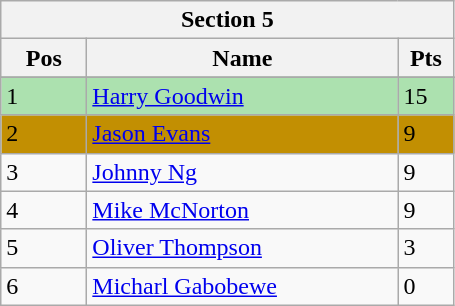<table class="wikitable">
<tr>
<th colspan="6">Section 5</th>
</tr>
<tr>
<th width=50>Pos</th>
<th width=200>Name</th>
<th width=30>Pts</th>
</tr>
<tr>
</tr>
<tr style="background:#ACE1AF;">
<td>1</td>
<td> <a href='#'>Harry Goodwin</a></td>
<td>15</td>
</tr>
<tr style="background:#c28f02;">
<td>2</td>
<td> <a href='#'>Jason Evans</a></td>
<td>9</td>
</tr>
<tr>
<td>3</td>
<td> <a href='#'>Johnny Ng</a></td>
<td>9</td>
</tr>
<tr>
<td>4</td>
<td> <a href='#'>Mike McNorton</a></td>
<td>9</td>
</tr>
<tr>
<td>5</td>
<td> <a href='#'>Oliver Thompson</a></td>
<td>3</td>
</tr>
<tr>
<td>6</td>
<td> <a href='#'>Micharl Gabobewe</a></td>
<td>0</td>
</tr>
</table>
